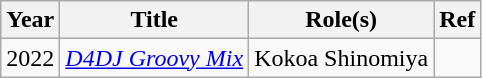<table class="wikitable">
<tr>
<th>Year</th>
<th>Title</th>
<th>Role(s)</th>
<th>Ref</th>
</tr>
<tr>
<td>2022</td>
<td><em><a href='#'>D4DJ Groovy Mix</a></em></td>
<td>Kokoa Shinomiya</td>
<td></td>
</tr>
</table>
